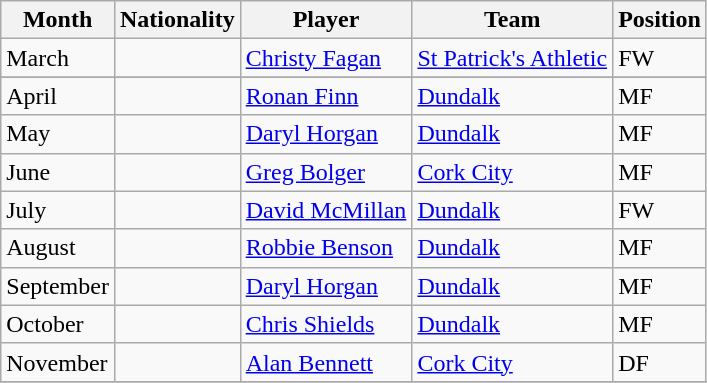<table class="wikitable sortable">
<tr>
<th>Month</th>
<th>Nationality</th>
<th>Player</th>
<th>Team</th>
<th>Position</th>
</tr>
<tr>
<td>March</td>
<td></td>
<td><a href='#'>Christy Fagan</a></td>
<td><a href='#'>St Patrick's Athletic</a></td>
<td>FW</td>
</tr>
<tr>
</tr>
<tr>
<td>April</td>
<td></td>
<td><a href='#'>Ronan Finn</a></td>
<td><a href='#'>Dundalk</a></td>
<td>MF</td>
</tr>
<tr>
<td>May</td>
<td></td>
<td><a href='#'>Daryl Horgan</a></td>
<td><a href='#'>Dundalk</a></td>
<td>MF</td>
</tr>
<tr>
<td>June</td>
<td></td>
<td><a href='#'>Greg Bolger</a></td>
<td><a href='#'>Cork City</a></td>
<td>MF</td>
</tr>
<tr>
<td>July</td>
<td></td>
<td><a href='#'>David McMillan</a></td>
<td><a href='#'>Dundalk</a></td>
<td>FW</td>
</tr>
<tr>
<td>August</td>
<td></td>
<td><a href='#'>Robbie Benson</a></td>
<td><a href='#'>Dundalk</a></td>
<td>MF</td>
</tr>
<tr>
<td>September</td>
<td></td>
<td><a href='#'>Daryl Horgan</a></td>
<td><a href='#'>Dundalk</a></td>
<td>MF</td>
</tr>
<tr>
<td>October</td>
<td></td>
<td><a href='#'>Chris Shields</a></td>
<td><a href='#'>Dundalk</a></td>
<td>MF</td>
</tr>
<tr>
<td>November</td>
<td></td>
<td><a href='#'>Alan Bennett</a></td>
<td><a href='#'>Cork City</a></td>
<td>DF</td>
</tr>
<tr>
</tr>
</table>
